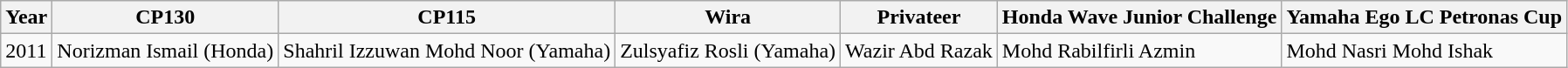<table class="wikitable">
<tr>
<th>Year</th>
<th>CP130</th>
<th>CP115</th>
<th>Wira</th>
<th>Privateer</th>
<th>Honda Wave Junior Challenge</th>
<th>Yamaha Ego LC Petronas Cup</th>
</tr>
<tr>
<td>2011</td>
<td>Norizman Ismail (Honda)</td>
<td>Shahril Izzuwan Mohd Noor (Yamaha)</td>
<td>Zulsyafiz Rosli (Yamaha)</td>
<td>Wazir Abd Razak</td>
<td>Mohd Rabilfirli Azmin</td>
<td>Mohd Nasri Mohd Ishak</td>
</tr>
</table>
